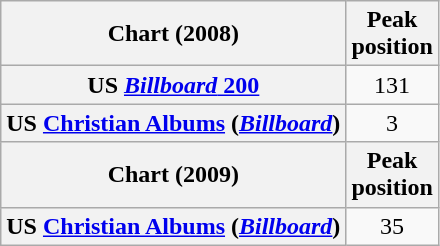<table class="wikitable sortable plainrowheaders">
<tr>
<th scope="col">Chart (2008)</th>
<th scope="col">Peak<br>position</th>
</tr>
<tr>
<th scope="row">US <a href='#'><em>Billboard</em> 200</a></th>
<td style="text-align:center;">131</td>
</tr>
<tr>
<th scope="row">US <a href='#'>Christian Albums</a> (<em><a href='#'>Billboard</a></em>)</th>
<td style="text-align:center;">3</td>
</tr>
<tr>
<th scope="col">Chart (2009)</th>
<th scope="col">Peak<br>position</th>
</tr>
<tr>
<th scope="row">US <a href='#'>Christian Albums</a> (<em><a href='#'>Billboard</a></em>)</th>
<td style="text-align:center;">35</td>
</tr>
</table>
